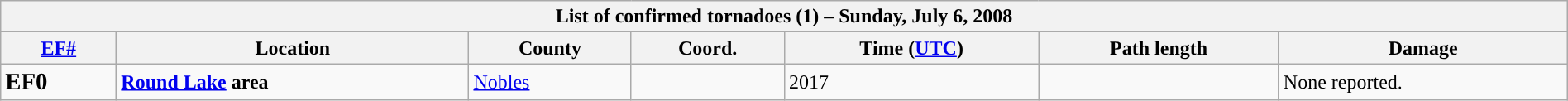<table class="wikitable collapsible" width="100%">
<tr>
<th colspan="7">List of confirmed tornadoes (1) – Sunday, July 6, 2008</th>
</tr>
<tr>
<th><a href='#'>EF#</a></th>
<th>Location</th>
<th>County</th>
<th>Coord.</th>
<th>Time (<a href='#'>UTC</a>)</th>
<th>Path length</th>
<th>Damage</th>
</tr>
<tr>
<td><big><strong>EF0</strong></big></td>
<td><strong><a href='#'>Round Lake</a> area</strong></td>
<td><a href='#'>Nobles</a></td>
<td></td>
<td>2017</td>
<td></td>
<td>None reported.</td>
</tr>
</table>
